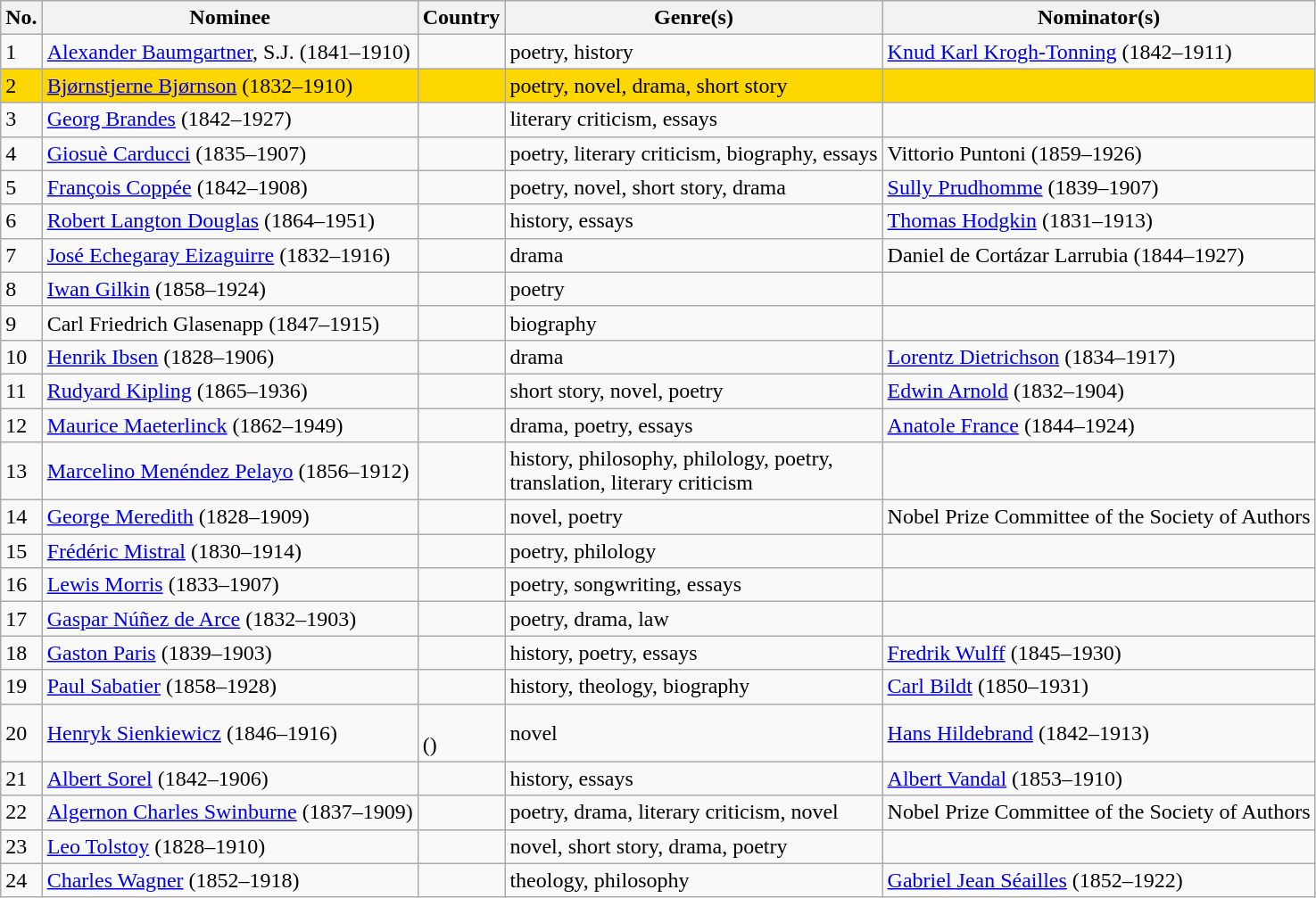<table class="sortable wikitable mw-collapsible">
<tr>
<th scope=col>No.</th>
<th scope=col>Nominee</th>
<th scope=col>Country</th>
<th scope=col>Genre(s)</th>
<th scope=col>Nominator(s)</th>
</tr>
<tr>
<td>1</td>
<td><a href='#'>Alexander Baumgartner</a>, S.J. (1841–1910)</td>
<td></td>
<td>poetry, history</td>
<td><a href='#'>Knud Karl Krogh-Tonning</a> (1842–1911)</td>
</tr>
<tr>
<td style="background:gold;white-space:nowrap">2</td>
<td style="background:gold;white-space:nowrap"><a href='#'>Bjørnstjerne Bjørnson</a> (1832–1910)</td>
<td style="background:gold;white-space:nowrap"></td>
<td style="background:gold;white-space:nowrap">poetry, novel, drama, short story</td>
<td style="background:gold;white-space:nowrap"></td>
</tr>
<tr>
<td>3</td>
<td><a href='#'>Georg Brandes</a> (1842–1927)</td>
<td></td>
<td>literary criticism, essays</td>
<td></td>
</tr>
<tr>
<td>4</td>
<td><a href='#'>Giosuè Carducci</a> (1835–1907)</td>
<td></td>
<td>poetry, literary criticism, biography, essays</td>
<td>Vittorio Puntoni (1859–1926)</td>
</tr>
<tr>
<td>5</td>
<td><a href='#'>François Coppée</a> (1842–1908)</td>
<td></td>
<td>poetry, novel, short story, drama</td>
<td><a href='#'>Sully Prudhomme</a> (1839–1907)</td>
</tr>
<tr>
<td>6</td>
<td><a href='#'>Robert Langton Douglas</a> (1864–1951)</td>
<td></td>
<td>history, essays</td>
<td><a href='#'>Thomas Hodgkin</a> (1831–1913)</td>
</tr>
<tr>
<td>7</td>
<td><a href='#'>José Echegaray Eizaguirre</a> (1832–1916)</td>
<td></td>
<td>drama</td>
<td>Daniel de Cortázar Larrubia (1844–1927)</td>
</tr>
<tr>
<td>8</td>
<td><a href='#'>Iwan Gilkin</a> (1858–1924)</td>
<td></td>
<td>poetry</td>
<td></td>
</tr>
<tr>
<td>9</td>
<td>Carl Friedrich Glasenapp (1847–1915)</td>
<td></td>
<td>biography</td>
<td></td>
</tr>
<tr>
<td>10</td>
<td><a href='#'>Henrik Ibsen</a> (1828–1906)</td>
<td></td>
<td>drama</td>
<td><a href='#'>Lorentz Dietrichson</a> (1834–1917)</td>
</tr>
<tr>
<td>11</td>
<td><a href='#'>Rudyard Kipling</a> (1865–1936)</td>
<td></td>
<td>short story, novel, poetry</td>
<td><a href='#'>Edwin Arnold</a> (1832–1904)</td>
</tr>
<tr>
<td>12</td>
<td><a href='#'>Maurice Maeterlinck</a> (1862–1949)</td>
<td></td>
<td>drama, poetry, essays</td>
<td><a href='#'>Anatole France</a> (1844–1924)</td>
</tr>
<tr>
<td>13</td>
<td><a href='#'>Marcelino Menéndez Pelayo</a> (1856–1912)</td>
<td></td>
<td>history, philosophy, philology, poetry,<br> translation, literary criticism</td>
<td></td>
</tr>
<tr>
<td>14</td>
<td><a href='#'>George Meredith</a> (1828–1909)</td>
<td></td>
<td>novel, poetry</td>
<td>Nobel Prize Committee of the Society of Authors</td>
</tr>
<tr>
<td>15</td>
<td><a href='#'>Frédéric Mistral</a> (1830–1914)</td>
<td></td>
<td>poetry, philology</td>
<td></td>
</tr>
<tr>
<td>16</td>
<td><a href='#'>Lewis Morris</a> (1833–1907)</td>
<td></td>
<td>poetry, songwriting, essays</td>
<td></td>
</tr>
<tr>
<td>17</td>
<td><a href='#'>Gaspar Núñez de Arce</a> (1832–1903)</td>
<td></td>
<td>poetry, drama, law</td>
<td></td>
</tr>
<tr>
<td>18</td>
<td><a href='#'>Gaston Paris</a> (1839–1903)</td>
<td></td>
<td>history, poetry, essays</td>
<td><a href='#'>Fredrik Wulff</a> (1845–1930)</td>
</tr>
<tr>
<td>19</td>
<td><a href='#'>Paul Sabatier</a> (1858–1928)</td>
<td></td>
<td>history, theology, biography</td>
<td><a href='#'>Carl Bildt</a> (1850–1931)</td>
</tr>
<tr>
<td>20</td>
<td><a href='#'>Henryk Sienkiewicz</a> (1846–1916)</td>
<td><br>()</td>
<td>novel</td>
<td><a href='#'>Hans Hildebrand</a> (1842–1913)</td>
</tr>
<tr>
<td>21</td>
<td><a href='#'>Albert Sorel</a> (1842–1906)</td>
<td></td>
<td>history, essays</td>
<td><a href='#'>Albert Vandal</a> (1853–1910)</td>
</tr>
<tr>
<td>22</td>
<td><a href='#'>Algernon Charles Swinburne</a> (1837–1909)</td>
<td></td>
<td>poetry, drama, literary criticism, novel</td>
<td>Nobel Prize Committee of the Society of Authors</td>
</tr>
<tr>
<td>23</td>
<td><a href='#'>Leo Tolstoy</a> (1828–1910)</td>
<td></td>
<td>novel, short story, drama, poetry</td>
<td></td>
</tr>
<tr>
<td>24</td>
<td><a href='#'>Charles Wagner</a> (1852–1918)</td>
<td></td>
<td>theology, philosophy</td>
<td><a href='#'>Gabriel Jean Séailles</a> (1852–1922)</td>
</tr>
</table>
